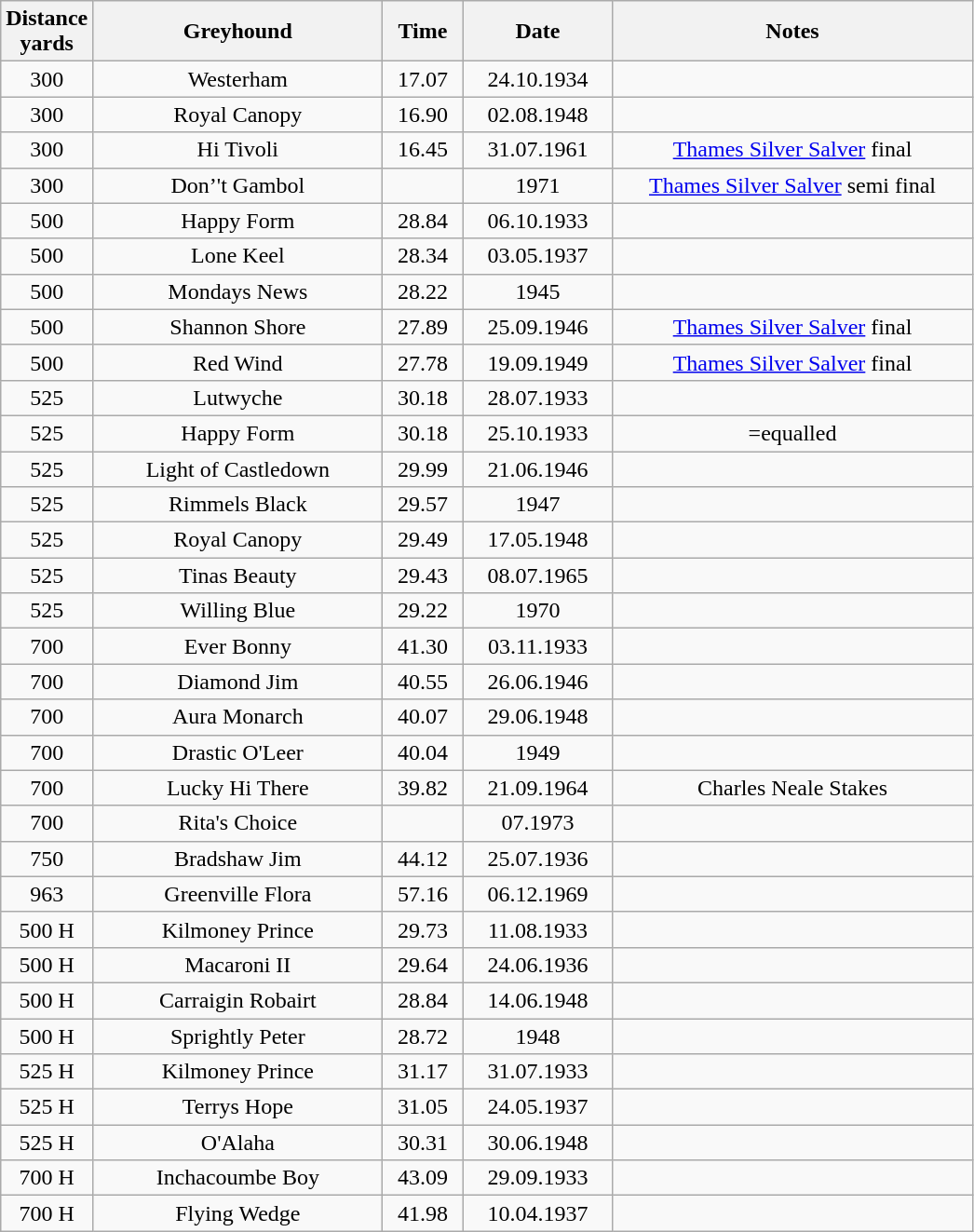<table class="wikitable" style="font-size: 100%">
<tr>
<th width=50>Distance <br>yards</th>
<th width=200>Greyhound</th>
<th width=50>Time</th>
<th width=100>Date</th>
<th width=250>Notes</th>
</tr>
<tr align=center>
<td>300</td>
<td>Westerham</td>
<td>17.07</td>
<td>24.10.1934</td>
<td></td>
</tr>
<tr align=center>
<td>300</td>
<td>Royal Canopy</td>
<td>16.90</td>
<td>02.08.1948</td>
<td></td>
</tr>
<tr align=center>
<td>300</td>
<td>Hi Tivoli</td>
<td>16.45</td>
<td>31.07.1961</td>
<td><a href='#'>Thames Silver Salver</a> final</td>
</tr>
<tr align=center>
<td>300</td>
<td>Don’'t Gambol</td>
<td></td>
<td>1971</td>
<td><a href='#'>Thames Silver Salver</a> semi final</td>
</tr>
<tr align=center>
<td>500</td>
<td>Happy Form</td>
<td>28.84</td>
<td>06.10.1933</td>
<td></td>
</tr>
<tr align=center>
<td>500</td>
<td>Lone Keel</td>
<td>28.34</td>
<td>03.05.1937</td>
<td></td>
</tr>
<tr align=center>
<td>500</td>
<td>Mondays News</td>
<td>28.22</td>
<td>1945</td>
<td></td>
</tr>
<tr align=center>
<td>500</td>
<td>Shannon Shore</td>
<td>27.89</td>
<td>25.09.1946</td>
<td><a href='#'>Thames Silver Salver</a> final</td>
</tr>
<tr align=center>
<td>500</td>
<td>Red Wind</td>
<td>27.78</td>
<td>19.09.1949</td>
<td><a href='#'>Thames Silver Salver</a> final</td>
</tr>
<tr align=center>
<td>525</td>
<td>Lutwyche</td>
<td>30.18</td>
<td>28.07.1933</td>
<td></td>
</tr>
<tr align=center>
<td>525</td>
<td>Happy Form</td>
<td>30.18</td>
<td>25.10.1933</td>
<td>=equalled</td>
</tr>
<tr align=center>
<td>525</td>
<td>Light of Castledown</td>
<td>29.99</td>
<td>21.06.1946</td>
<td></td>
</tr>
<tr align=center>
<td>525</td>
<td>Rimmels Black</td>
<td>29.57</td>
<td>1947</td>
<td></td>
</tr>
<tr align=center>
<td>525</td>
<td>Royal Canopy</td>
<td>29.49</td>
<td>17.05.1948</td>
<td></td>
</tr>
<tr align=center>
<td>525</td>
<td>Tinas Beauty</td>
<td>29.43</td>
<td>08.07.1965</td>
<td></td>
</tr>
<tr align=center>
<td>525</td>
<td>Willing Blue</td>
<td>29.22</td>
<td>1970</td>
<td></td>
</tr>
<tr align=center>
<td>700</td>
<td>Ever Bonny</td>
<td>41.30</td>
<td>03.11.1933</td>
<td></td>
</tr>
<tr align=center>
<td>700</td>
<td>Diamond Jim</td>
<td>40.55</td>
<td>26.06.1946</td>
<td></td>
</tr>
<tr align=center>
<td>700</td>
<td>Aura Monarch</td>
<td>40.07</td>
<td>29.06.1948</td>
<td></td>
</tr>
<tr align=center>
<td>700</td>
<td>Drastic O'Leer</td>
<td>40.04</td>
<td>1949</td>
<td></td>
</tr>
<tr align=center>
<td>700</td>
<td>Lucky Hi There</td>
<td>39.82</td>
<td>21.09.1964</td>
<td>Charles Neale Stakes</td>
</tr>
<tr align=center>
<td>700</td>
<td>Rita's Choice </td>
<td></td>
<td>07.1973</td>
<td></td>
</tr>
<tr align=center>
<td>750</td>
<td>Bradshaw Jim</td>
<td>44.12</td>
<td>25.07.1936</td>
<td></td>
</tr>
<tr align=center>
<td>963</td>
<td>Greenville Flora</td>
<td>57.16</td>
<td>06.12.1969</td>
<td></td>
</tr>
<tr align=center>
<td>500 H</td>
<td>Kilmoney Prince</td>
<td>29.73</td>
<td>11.08.1933</td>
<td></td>
</tr>
<tr align=center>
<td>500 H</td>
<td>Macaroni II</td>
<td>29.64</td>
<td>24.06.1936</td>
<td></td>
</tr>
<tr align=center>
<td>500 H</td>
<td>Carraigin Robairt</td>
<td>28.84</td>
<td>14.06.1948</td>
<td></td>
</tr>
<tr align=center>
<td>500 H</td>
<td>Sprightly Peter</td>
<td>28.72</td>
<td>1948</td>
<td></td>
</tr>
<tr align=center>
<td>525 H</td>
<td>Kilmoney Prince</td>
<td>31.17</td>
<td>31.07.1933</td>
<td></td>
</tr>
<tr align=center>
<td>525 H</td>
<td>Terrys Hope</td>
<td>31.05</td>
<td>24.05.1937</td>
<td></td>
</tr>
<tr align=center>
<td>525 H</td>
<td>O'Alaha</td>
<td>30.31</td>
<td>30.06.1948</td>
<td></td>
</tr>
<tr align=center>
<td>700 H</td>
<td>Inchacoumbe Boy</td>
<td>43.09</td>
<td>29.09.1933</td>
<td></td>
</tr>
<tr align=center>
<td>700 H</td>
<td>Flying Wedge</td>
<td>41.98</td>
<td>10.04.1937</td>
<td></td>
</tr>
</table>
